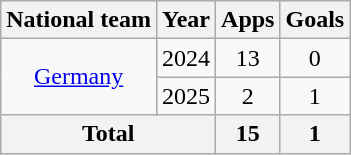<table class="wikitable" style="text-align:center">
<tr>
<th>National team</th>
<th>Year</th>
<th>Apps</th>
<th>Goals</th>
</tr>
<tr>
<td rowspan=2><a href='#'>Germany</a></td>
<td>2024</td>
<td>13</td>
<td>0</td>
</tr>
<tr>
<td>2025</td>
<td>2</td>
<td>1</td>
</tr>
<tr>
<th colspan="2">Total</th>
<th>15</th>
<th>1</th>
</tr>
</table>
